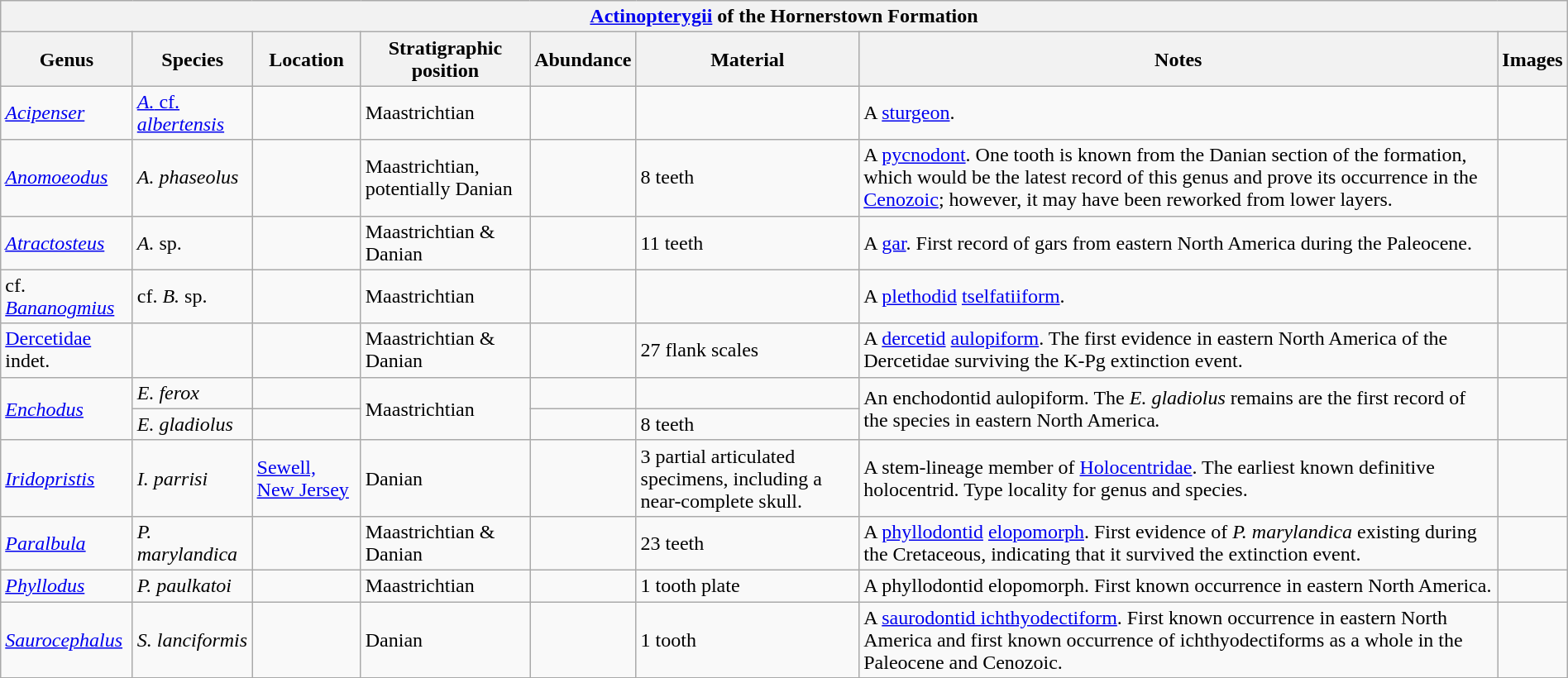<table class="wikitable" align="center" width="100%">
<tr>
<th colspan="9" align="center"><strong><a href='#'>Actinopterygii</a> of the Hornerstown Formation</strong></th>
</tr>
<tr>
<th>Genus</th>
<th>Species</th>
<th>Location</th>
<th>Stratigraphic position</th>
<th>Abundance</th>
<th>Material</th>
<th>Notes</th>
<th>Images</th>
</tr>
<tr>
<td><em><a href='#'>Acipenser</a></em></td>
<td><a href='#'><em>A.</em> cf. <em>albertensis</em></a></td>
<td></td>
<td>Maastrichtian</td>
<td></td>
<td></td>
<td>A <a href='#'>sturgeon</a>.</td>
<td></td>
</tr>
<tr>
<td><em><a href='#'>Anomoeodus</a></em></td>
<td><em>A. phaseolus</em></td>
<td></td>
<td>Maastrichtian, potentially Danian</td>
<td></td>
<td>8 teeth</td>
<td>A <a href='#'>pycnodont</a>. One tooth is known from the Danian section of the formation, which would be the latest record of this genus and prove its occurrence in the <a href='#'>Cenozoic</a>; however, it may have been reworked from lower layers.</td>
<td></td>
</tr>
<tr>
<td><em><a href='#'>Atractosteus</a></em></td>
<td><em>A.</em> sp.</td>
<td></td>
<td>Maastrichtian & Danian</td>
<td></td>
<td>11 teeth</td>
<td>A <a href='#'>gar</a>. First record of gars from eastern North America during the Paleocene.</td>
<td></td>
</tr>
<tr>
<td>cf. <em><a href='#'>Bananogmius</a></em></td>
<td>cf. <em>B.</em> sp.</td>
<td></td>
<td>Maastrichtian</td>
<td></td>
<td></td>
<td>A <a href='#'>plethodid</a> <a href='#'>tselfatiiform</a>.</td>
<td></td>
</tr>
<tr>
<td><a href='#'>Dercetidae</a> indet.</td>
<td></td>
<td></td>
<td>Maastrichtian & Danian</td>
<td></td>
<td>27 flank scales</td>
<td>A <a href='#'>dercetid</a> <a href='#'>aulopiform</a>. The first evidence in eastern North America of the Dercetidae surviving the K-Pg extinction event.</td>
<td></td>
</tr>
<tr>
<td rowspan="2"><em><a href='#'>Enchodus</a></em></td>
<td><em>E. ferox</em></td>
<td></td>
<td rowspan="2">Maastrichtian</td>
<td></td>
<td></td>
<td rowspan="2">An enchodontid aulopiform. The <em>E. gladiolus</em> remains are the first record of the species in eastern North America<em>.</em></td>
<td rowspan="2"></td>
</tr>
<tr>
<td><em>E. gladiolus</em></td>
<td></td>
<td></td>
<td>8 teeth</td>
</tr>
<tr>
<td><em><a href='#'>Iridopristis</a></em></td>
<td><em>I. parrisi</em></td>
<td><a href='#'>Sewell, New Jersey</a></td>
<td>Danian</td>
<td></td>
<td>3 partial articulated specimens, including a near-complete skull.</td>
<td>A stem-lineage member of <a href='#'>Holocentridae</a>. The earliest known definitive holocentrid. Type locality for genus and species.</td>
<td></td>
</tr>
<tr>
<td><em><a href='#'>Paralbula</a></em></td>
<td><em>P. marylandica</em></td>
<td></td>
<td>Maastrichtian & Danian</td>
<td></td>
<td>23 teeth</td>
<td>A <a href='#'>phyllodontid</a> <a href='#'>elopomorph</a>. First evidence of <em>P. marylandica</em> existing during the Cretaceous, indicating that it survived the extinction event.</td>
<td></td>
</tr>
<tr>
<td><em><a href='#'>Phyllodus</a></em></td>
<td><em>P. paulkatoi</em></td>
<td></td>
<td>Maastrichtian</td>
<td></td>
<td>1 tooth plate</td>
<td>A phyllodontid elopomorph. First known occurrence in eastern North America.</td>
<td></td>
</tr>
<tr>
<td><em><a href='#'>Saurocephalus</a></em></td>
<td><em>S. lanciformis</em></td>
<td></td>
<td>Danian</td>
<td></td>
<td>1 tooth</td>
<td>A <a href='#'>saurodontid ichthyodectiform</a>. First known occurrence in eastern North America and first known occurrence of ichthyodectiforms as a whole in the Paleocene and Cenozoic.</td>
<td></td>
</tr>
<tr>
</tr>
</table>
